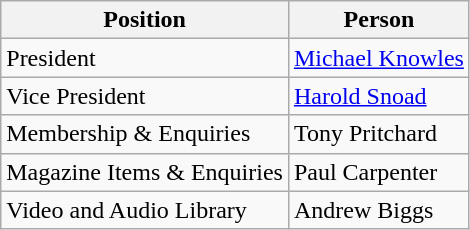<table class="wikitable">
<tr>
<th>Position</th>
<th>Person</th>
</tr>
<tr>
<td>President</td>
<td><a href='#'>Michael Knowles</a></td>
</tr>
<tr>
<td>Vice President</td>
<td><a href='#'>Harold Snoad</a></td>
</tr>
<tr>
<td>Membership & Enquiries</td>
<td>Tony Pritchard</td>
</tr>
<tr>
<td>Magazine Items & Enquiries</td>
<td>Paul Carpenter</td>
</tr>
<tr>
<td>Video and Audio Library</td>
<td>Andrew Biggs</td>
</tr>
</table>
